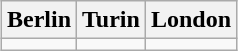<table class="wikitable" style="margin-left: auto; margin-right: auto; border: none;">
<tr>
<th>Berlin</th>
<th>Turin</th>
<th>London</th>
</tr>
<tr>
<td></td>
<td></td>
<td></td>
</tr>
</table>
